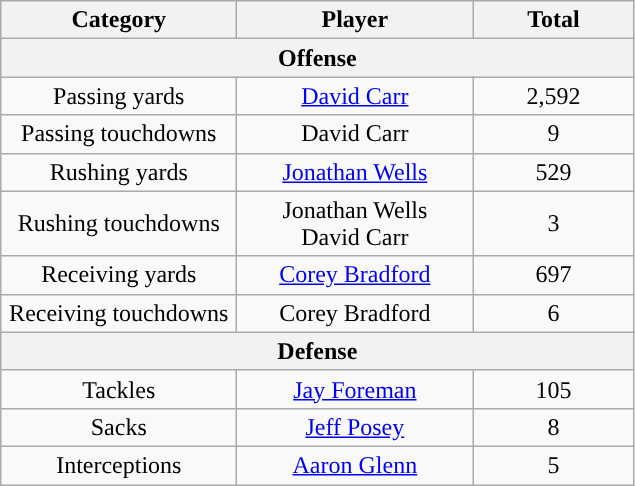<table class="wikitable" style="text-align:center">
<tr>
<th width="150">Category</th>
<th width="150">Player</th>
<th width="100">Total</th>
</tr>
<tr>
<th align="center" colspan="4">Offense</th>
</tr>
<tr>
<td>Passing yards</td>
<td><a href='#'>David Carr</a></td>
<td>2,592</td>
</tr>
<tr>
<td>Passing touchdowns</td>
<td>David Carr</td>
<td>9</td>
</tr>
<tr>
<td>Rushing yards</td>
<td><a href='#'>Jonathan Wells</a></td>
<td>529</td>
</tr>
<tr>
<td>Rushing touchdowns</td>
<td>Jonathan Wells<br>David Carr</td>
<td>3</td>
</tr>
<tr>
<td>Receiving yards</td>
<td><a href='#'>Corey Bradford</a></td>
<td>697</td>
</tr>
<tr>
<td>Receiving touchdowns</td>
<td>Corey Bradford</td>
<td>6</td>
</tr>
<tr>
<th align="center" colspan="4">Defense</th>
</tr>
<tr>
<td>Tackles </td>
<td><a href='#'>Jay Foreman</a></td>
<td>105</td>
</tr>
<tr>
<td>Sacks</td>
<td><a href='#'>Jeff Posey</a></td>
<td>8</td>
</tr>
<tr>
<td>Interceptions</td>
<td><a href='#'>Aaron Glenn</a></td>
<td>5</td>
</tr>
</table>
